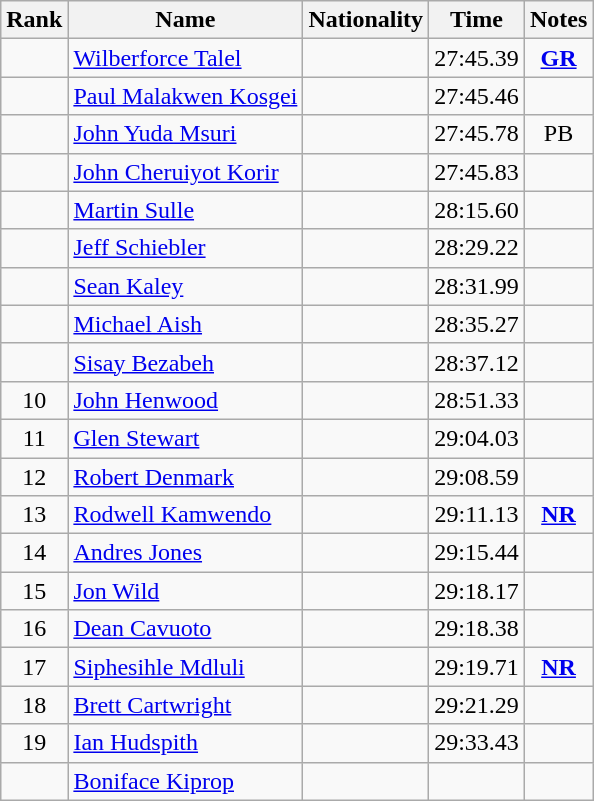<table class="wikitable sortable" style="text-align:center">
<tr>
<th>Rank</th>
<th>Name</th>
<th>Nationality</th>
<th>Time</th>
<th>Notes</th>
</tr>
<tr>
<td></td>
<td align=left><a href='#'>Wilberforce Talel</a></td>
<td align=left></td>
<td>27:45.39</td>
<td><strong><a href='#'>GR</a></strong></td>
</tr>
<tr>
<td></td>
<td align=left><a href='#'>Paul Malakwen Kosgei</a></td>
<td align=left></td>
<td>27:45.46</td>
<td></td>
</tr>
<tr>
<td></td>
<td align=left><a href='#'>John Yuda Msuri</a></td>
<td align=left></td>
<td>27:45.78</td>
<td>PB</td>
</tr>
<tr>
<td></td>
<td align=left><a href='#'>John Cheruiyot Korir</a></td>
<td align=left></td>
<td>27:45.83</td>
<td></td>
</tr>
<tr>
<td></td>
<td align=left><a href='#'>Martin Sulle</a></td>
<td align=left></td>
<td>28:15.60</td>
<td></td>
</tr>
<tr>
<td></td>
<td align=left><a href='#'>Jeff Schiebler</a></td>
<td align=left></td>
<td>28:29.22</td>
<td></td>
</tr>
<tr>
<td></td>
<td align=left><a href='#'>Sean Kaley</a></td>
<td align=left></td>
<td>28:31.99</td>
<td></td>
</tr>
<tr>
<td></td>
<td align=left><a href='#'>Michael Aish</a></td>
<td align=left></td>
<td>28:35.27</td>
<td></td>
</tr>
<tr>
<td></td>
<td align=left><a href='#'>Sisay Bezabeh</a></td>
<td align=left></td>
<td>28:37.12</td>
<td></td>
</tr>
<tr>
<td>10</td>
<td align=left><a href='#'>John Henwood</a></td>
<td align=left></td>
<td>28:51.33</td>
<td></td>
</tr>
<tr>
<td>11</td>
<td align=left><a href='#'>Glen Stewart</a></td>
<td align=left></td>
<td>29:04.03</td>
<td></td>
</tr>
<tr>
<td>12</td>
<td align=left><a href='#'>Robert Denmark</a></td>
<td align=left></td>
<td>29:08.59</td>
<td></td>
</tr>
<tr>
<td>13</td>
<td align=left><a href='#'>Rodwell Kamwendo</a></td>
<td align=left></td>
<td>29:11.13</td>
<td><strong><a href='#'>NR</a></strong></td>
</tr>
<tr>
<td>14</td>
<td align=left><a href='#'>Andres Jones</a></td>
<td align=left></td>
<td>29:15.44</td>
<td></td>
</tr>
<tr>
<td>15</td>
<td align=left><a href='#'>Jon Wild</a></td>
<td align=left></td>
<td>29:18.17</td>
<td></td>
</tr>
<tr>
<td>16</td>
<td align=left><a href='#'>Dean Cavuoto</a></td>
<td align=left></td>
<td>29:18.38</td>
<td></td>
</tr>
<tr>
<td>17</td>
<td align=left><a href='#'>Siphesihle Mdluli</a></td>
<td align=left></td>
<td>29:19.71</td>
<td><strong><a href='#'>NR</a></strong></td>
</tr>
<tr>
<td>18</td>
<td align=left><a href='#'>Brett Cartwright</a></td>
<td align=left></td>
<td>29:21.29</td>
<td></td>
</tr>
<tr>
<td>19</td>
<td align=left><a href='#'>Ian Hudspith</a></td>
<td align=left></td>
<td>29:33.43</td>
<td></td>
</tr>
<tr>
<td></td>
<td align=left><a href='#'>Boniface Kiprop</a></td>
<td align=left></td>
<td></td>
<td></td>
</tr>
</table>
